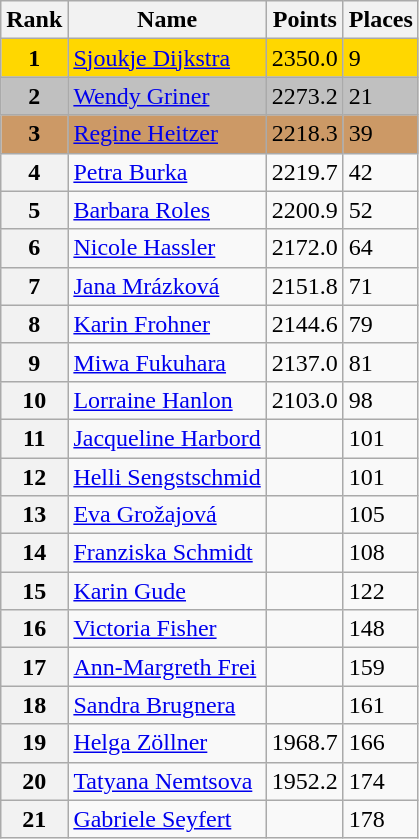<table class="wikitable">
<tr>
<th>Rank</th>
<th>Name</th>
<th>Points</th>
<th>Places</th>
</tr>
<tr bgcolor=gold>
<td align=center><strong>1</strong></td>
<td> <a href='#'>Sjoukje Dijkstra</a></td>
<td>2350.0</td>
<td>9</td>
</tr>
<tr bgcolor=silver>
<td align=center><strong>2</strong></td>
<td> <a href='#'>Wendy Griner</a></td>
<td>2273.2</td>
<td>21</td>
</tr>
<tr bgcolor=cc9966>
<td align=center><strong>3</strong></td>
<td> <a href='#'>Regine Heitzer</a></td>
<td>2218.3</td>
<td>39</td>
</tr>
<tr>
<th>4</th>
<td> <a href='#'>Petra Burka</a></td>
<td>2219.7</td>
<td>42</td>
</tr>
<tr>
<th>5</th>
<td> <a href='#'>Barbara Roles</a></td>
<td>2200.9</td>
<td>52</td>
</tr>
<tr>
<th>6</th>
<td> <a href='#'>Nicole Hassler</a></td>
<td>2172.0</td>
<td>64</td>
</tr>
<tr>
<th>7</th>
<td> <a href='#'>Jana Mrázková</a></td>
<td>2151.8</td>
<td>71</td>
</tr>
<tr>
<th>8</th>
<td> <a href='#'>Karin Frohner</a></td>
<td>2144.6</td>
<td>79</td>
</tr>
<tr>
<th>9</th>
<td> <a href='#'>Miwa Fukuhara</a></td>
<td>2137.0</td>
<td>81</td>
</tr>
<tr>
<th>10</th>
<td> <a href='#'>Lorraine Hanlon</a></td>
<td>2103.0</td>
<td>98</td>
</tr>
<tr>
<th>11</th>
<td> <a href='#'>Jacqueline Harbord</a></td>
<td></td>
<td>101</td>
</tr>
<tr>
<th>12</th>
<td> <a href='#'>Helli Sengstschmid</a></td>
<td></td>
<td>101</td>
</tr>
<tr>
<th>13</th>
<td> <a href='#'>Eva Grožajová</a></td>
<td></td>
<td>105</td>
</tr>
<tr>
<th>14</th>
<td> <a href='#'>Franziska Schmidt</a></td>
<td></td>
<td>108</td>
</tr>
<tr>
<th>15</th>
<td> <a href='#'>Karin Gude</a></td>
<td></td>
<td>122</td>
</tr>
<tr>
<th>16</th>
<td> <a href='#'>Victoria Fisher</a></td>
<td></td>
<td>148</td>
</tr>
<tr>
<th>17</th>
<td> <a href='#'>Ann-Margreth Frei</a></td>
<td></td>
<td>159</td>
</tr>
<tr>
<th>18</th>
<td> <a href='#'>Sandra Brugnera</a></td>
<td></td>
<td>161</td>
</tr>
<tr>
<th>19</th>
<td> <a href='#'>Helga Zöllner</a></td>
<td>1968.7</td>
<td>166</td>
</tr>
<tr>
<th>20</th>
<td> <a href='#'>Tatyana Nemtsova</a></td>
<td>1952.2</td>
<td>174</td>
</tr>
<tr>
<th>21</th>
<td> <a href='#'>Gabriele Seyfert</a></td>
<td></td>
<td>178</td>
</tr>
</table>
